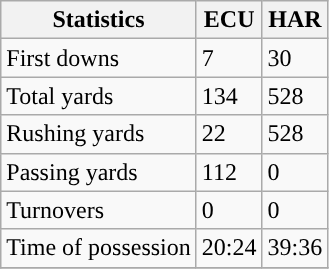<table class="wikitable" style="float: left;">
<tr>
<th>Statistics</th>
<th>ECU</th>
<th>HAR</th>
</tr>
<tr>
<td>First downs</td>
<td>7</td>
<td>30</td>
</tr>
<tr>
<td>Total yards</td>
<td>134</td>
<td>528</td>
</tr>
<tr>
<td>Rushing yards</td>
<td>22</td>
<td>528</td>
</tr>
<tr>
<td>Passing yards</td>
<td>112</td>
<td>0</td>
</tr>
<tr>
<td>Turnovers</td>
<td>0</td>
<td>0</td>
</tr>
<tr>
<td>Time of possession</td>
<td>20:24</td>
<td>39:36</td>
</tr>
<tr>
</tr>
</table>
